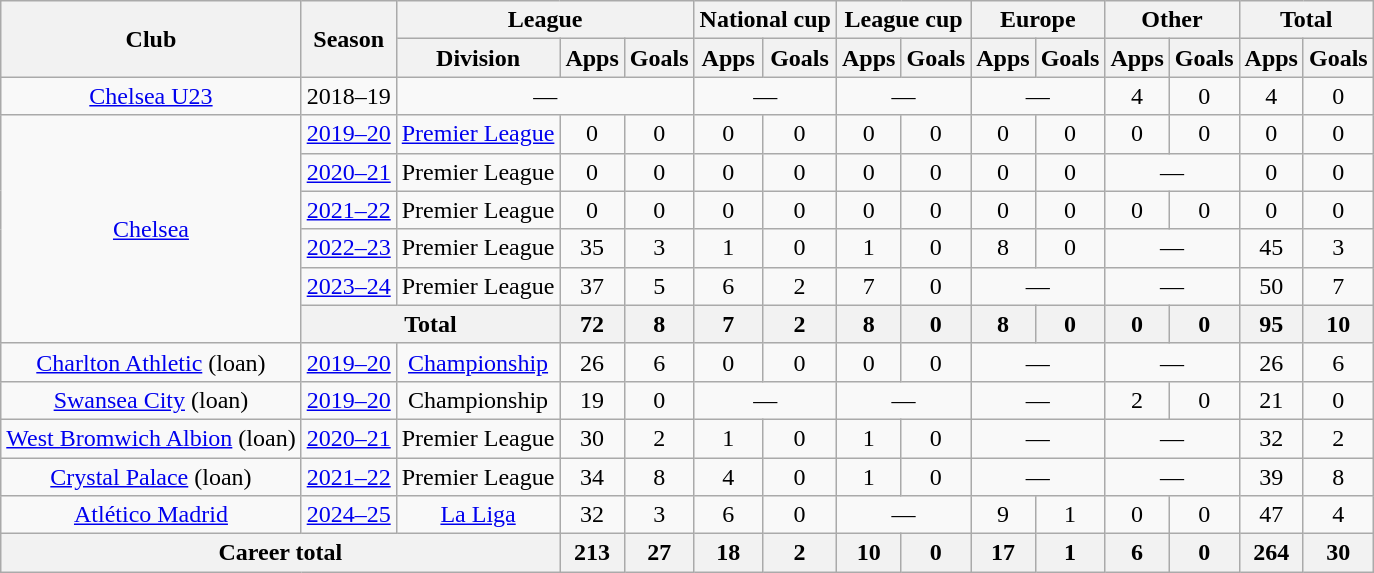<table class="wikitable" style="text-align: center;">
<tr>
<th rowspan="2">Club</th>
<th rowspan="2">Season</th>
<th colspan="3">League</th>
<th colspan="2">National cup</th>
<th colspan="2">League cup</th>
<th colspan="2">Europe</th>
<th colspan="2">Other</th>
<th colspan="2">Total</th>
</tr>
<tr>
<th>Division</th>
<th>Apps</th>
<th>Goals</th>
<th>Apps</th>
<th>Goals</th>
<th>Apps</th>
<th>Goals</th>
<th>Apps</th>
<th>Goals</th>
<th>Apps</th>
<th>Goals</th>
<th>Apps</th>
<th>Goals</th>
</tr>
<tr>
<td><a href='#'>Chelsea U23</a></td>
<td>2018–19</td>
<td colspan="3">—</td>
<td colspan="2">—</td>
<td colspan="2">—</td>
<td colspan="2">—</td>
<td>4</td>
<td>0</td>
<td>4</td>
<td>0</td>
</tr>
<tr>
<td rowspan="6"><a href='#'>Chelsea</a></td>
<td><a href='#'>2019–20</a></td>
<td><a href='#'>Premier League</a></td>
<td>0</td>
<td>0</td>
<td>0</td>
<td>0</td>
<td>0</td>
<td>0</td>
<td>0</td>
<td>0</td>
<td>0</td>
<td>0</td>
<td>0</td>
<td>0</td>
</tr>
<tr>
<td><a href='#'>2020–21</a></td>
<td>Premier League</td>
<td>0</td>
<td>0</td>
<td>0</td>
<td>0</td>
<td>0</td>
<td>0</td>
<td>0</td>
<td>0</td>
<td colspan="2">—</td>
<td>0</td>
<td>0</td>
</tr>
<tr>
<td><a href='#'>2021–22</a></td>
<td>Premier League</td>
<td>0</td>
<td>0</td>
<td>0</td>
<td>0</td>
<td>0</td>
<td>0</td>
<td>0</td>
<td>0</td>
<td>0</td>
<td>0</td>
<td>0</td>
<td>0</td>
</tr>
<tr>
<td><a href='#'>2022–23</a></td>
<td>Premier League</td>
<td>35</td>
<td>3</td>
<td>1</td>
<td>0</td>
<td>1</td>
<td>0</td>
<td>8</td>
<td>0</td>
<td colspan="2">—</td>
<td>45</td>
<td>3</td>
</tr>
<tr>
<td><a href='#'>2023–24</a></td>
<td>Premier League</td>
<td>37</td>
<td>5</td>
<td>6</td>
<td>2</td>
<td>7</td>
<td>0</td>
<td colspan="2">—</td>
<td colspan="2">—</td>
<td>50</td>
<td>7</td>
</tr>
<tr>
<th colspan="2">Total</th>
<th>72</th>
<th>8</th>
<th>7</th>
<th>2</th>
<th>8</th>
<th>0</th>
<th>8</th>
<th>0</th>
<th>0</th>
<th>0</th>
<th>95</th>
<th>10</th>
</tr>
<tr>
<td><a href='#'>Charlton Athletic</a> (loan)</td>
<td><a href='#'>2019–20</a></td>
<td><a href='#'>Championship</a></td>
<td>26</td>
<td>6</td>
<td>0</td>
<td>0</td>
<td>0</td>
<td>0</td>
<td colspan="2">—</td>
<td colspan="2">—</td>
<td>26</td>
<td>6</td>
</tr>
<tr>
<td><a href='#'>Swansea City</a> (loan)</td>
<td><a href='#'>2019–20</a></td>
<td>Championship</td>
<td>19</td>
<td>0</td>
<td colspan="2">—</td>
<td colspan="2">—</td>
<td colspan="2">—</td>
<td>2</td>
<td>0</td>
<td>21</td>
<td>0</td>
</tr>
<tr>
<td><a href='#'>West Bromwich Albion</a> (loan)</td>
<td><a href='#'>2020–21</a></td>
<td>Premier League</td>
<td>30</td>
<td>2</td>
<td>1</td>
<td>0</td>
<td>1</td>
<td>0</td>
<td colspan="2">—</td>
<td colspan="2">—</td>
<td>32</td>
<td>2</td>
</tr>
<tr>
<td><a href='#'>Crystal Palace</a> (loan)</td>
<td><a href='#'>2021–22</a></td>
<td>Premier League</td>
<td>34</td>
<td>8</td>
<td>4</td>
<td>0</td>
<td>1</td>
<td>0</td>
<td colspan="2">—</td>
<td colspan="2">—</td>
<td>39</td>
<td>8</td>
</tr>
<tr>
<td><a href='#'>Atlético Madrid</a></td>
<td><a href='#'>2024–25</a></td>
<td><a href='#'>La Liga</a></td>
<td>32</td>
<td>3</td>
<td>6</td>
<td>0</td>
<td colspan="2">—</td>
<td>9</td>
<td>1</td>
<td>0</td>
<td>0</td>
<td>47</td>
<td>4</td>
</tr>
<tr>
<th colspan="3">Career total</th>
<th>213</th>
<th>27</th>
<th>18</th>
<th>2</th>
<th>10</th>
<th>0</th>
<th>17</th>
<th>1</th>
<th>6</th>
<th>0</th>
<th>264</th>
<th>30</th>
</tr>
</table>
